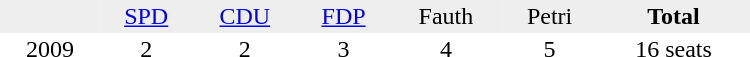<table border="0" cellpadding="2" cellspacing="0" width="500">
<tr bgcolor="#eeeeee" align="center">
<td></td>
<td><a href='#'>SPD</a></td>
<td><a href='#'>CDU</a></td>
<td><a href='#'>FDP</a></td>
<td>Fauth</td>
<td>Petri</td>
<td><strong>Total</strong></td>
</tr>
<tr align="center">
<td>2009</td>
<td>2</td>
<td>2</td>
<td>3</td>
<td>4</td>
<td>5</td>
<td>16 seats</td>
</tr>
</table>
